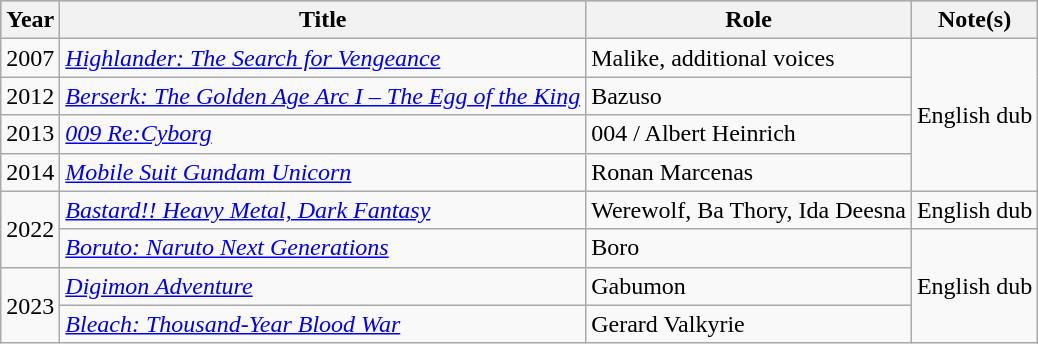<table class="wikitable">
<tr style="background:#b0c4de; text-align:center;">
<th>Year</th>
<th>Title</th>
<th>Role</th>
<th>Note(s)</th>
</tr>
<tr>
<td>2007</td>
<td><em><a href='#'>Highlander: The Search for Vengeance</a></em></td>
<td>Malike, additional voices</td>
<td rowspan="4">English dub</td>
</tr>
<tr>
<td>2012</td>
<td><em><a href='#'>Berserk: The Golden Age Arc I – The Egg of the King</a></em></td>
<td>Bazuso</td>
</tr>
<tr>
<td>2013</td>
<td><em><a href='#'>009 Re:Cyborg</a></em></td>
<td>004 / Albert Heinrich</td>
</tr>
<tr>
<td>2014</td>
<td><em><a href='#'>Mobile Suit Gundam Unicorn</a></em></td>
<td>Ronan Marcenas</td>
</tr>
<tr>
<td rowspan="2">2022</td>
<td><em><a href='#'>Bastard!! Heavy Metal, Dark Fantasy</a></em></td>
<td>Werewolf, Ba Thory, Ida Deesna</td>
<td>English dub</td>
</tr>
<tr>
<td><em><a href='#'>Boruto: Naruto Next Generations</a></em></td>
<td>Boro</td>
<td rowspan="3">English dub</td>
</tr>
<tr>
<td rowspan="2">2023</td>
<td><em><a href='#'>Digimon Adventure</a></em></td>
<td>Gabumon</td>
</tr>
<tr>
<td><em><a href='#'>Bleach: Thousand-Year Blood War</a></em></td>
<td>Gerard Valkyrie</td>
</tr>
</table>
